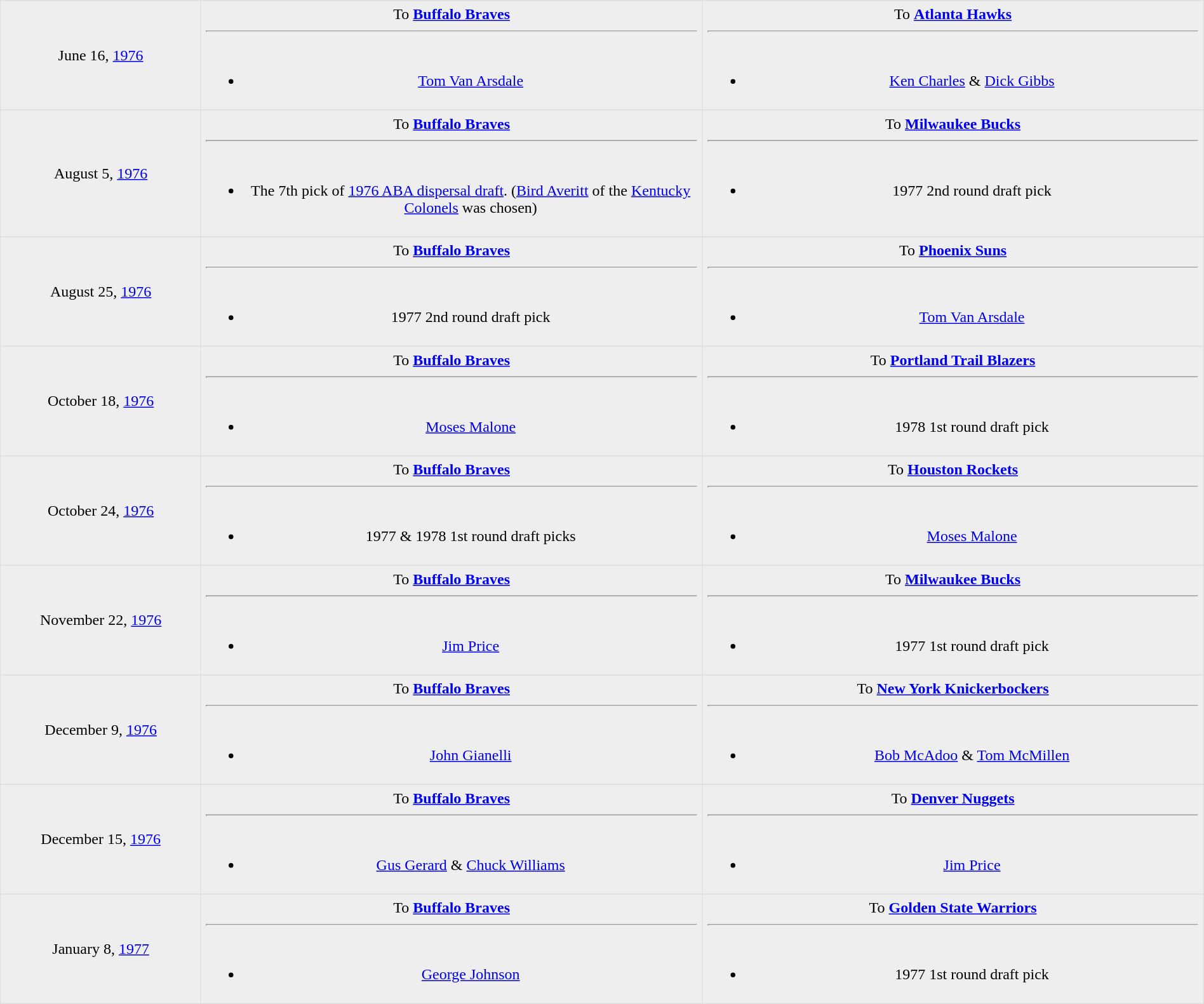<table border=1 style="border-collapse:collapse; text-align: center; width: 100%" bordercolor="#DFDFDF"  cellpadding="5">
<tr>
</tr>
<tr bgcolor="eeeeee">
<td style="width:12%">June 16, <a href='#'>1976</a></td>
<td style="width:30%" valign="top">To <strong><a href='#'>Buffalo Braves</a></strong><hr><br><ul><li><a href='#'>Tom Van Arsdale</a></li></ul></td>
<td style="width:30%" valign="top">To <strong><a href='#'>Atlanta Hawks</a></strong><hr><br><ul><li><a href='#'>Ken Charles</a> & <a href='#'>Dick Gibbs</a></li></ul></td>
</tr>
<tr>
</tr>
<tr bgcolor="eeeeee">
<td style="width:12%">August 5, <a href='#'>1976</a></td>
<td style="width:30%" valign="top">To <strong><a href='#'>Buffalo Braves</a></strong><hr><br><ul><li>The 7th pick of <a href='#'>1976 ABA dispersal draft</a>. (<a href='#'>Bird Averitt</a> of the <a href='#'>Kentucky Colonels</a> was chosen)</li></ul></td>
<td style="width:30%" valign="top">To <strong><a href='#'>Milwaukee Bucks</a></strong><hr><br><ul><li>1977 2nd round draft pick</li></ul></td>
</tr>
<tr>
</tr>
<tr bgcolor="eeeeee">
<td style="width:12%">August 25, <a href='#'>1976</a></td>
<td style="width:30%" valign="top">To <strong><a href='#'>Buffalo Braves</a></strong><hr><br><ul><li>1977 2nd round draft pick</li></ul></td>
<td style="width:30%" valign="top">To <strong><a href='#'>Phoenix Suns</a></strong><hr><br><ul><li><a href='#'>Tom Van Arsdale</a></li></ul></td>
</tr>
<tr>
</tr>
<tr bgcolor="eeeeee">
<td style="width:12%">October 18, <a href='#'>1976</a></td>
<td style="width:30%" valign="top">To <strong><a href='#'>Buffalo Braves</a></strong><hr><br><ul><li><a href='#'>Moses Malone</a></li></ul></td>
<td style="width:30%" valign="top">To <strong><a href='#'>Portland Trail Blazers</a></strong><hr><br><ul><li>1978 1st round draft pick</li></ul></td>
</tr>
<tr>
</tr>
<tr bgcolor="eeeeee">
<td style="width:12%">October 24, <a href='#'>1976</a></td>
<td style="width:30%" valign="top">To <strong><a href='#'>Buffalo Braves</a></strong><hr><br><ul><li>1977 & 1978 1st round draft picks</li></ul></td>
<td style="width:30%" valign="top">To <strong><a href='#'>Houston Rockets</a></strong><hr><br><ul><li><a href='#'>Moses Malone</a></li></ul></td>
</tr>
<tr>
</tr>
<tr bgcolor="eeeeee">
<td style="width:12%">November 22, <a href='#'>1976</a></td>
<td style="width:30%" valign="top">To <strong><a href='#'>Buffalo Braves</a></strong><hr><br><ul><li><a href='#'>Jim Price</a></li></ul></td>
<td style="width:30%" valign="top">To <strong><a href='#'>Milwaukee Bucks</a></strong><hr><br><ul><li>1977 1st round draft pick</li></ul></td>
</tr>
<tr>
</tr>
<tr bgcolor="eeeeee">
<td style="width:12%">December 9, <a href='#'>1976</a></td>
<td style="width:30%" valign="top">To <strong><a href='#'>Buffalo Braves</a></strong><hr><br><ul><li><a href='#'>John Gianelli</a></li></ul></td>
<td style="width:30%" valign="top">To <strong><a href='#'>New York Knickerbockers</a></strong><hr><br><ul><li><a href='#'>Bob McAdoo</a> & <a href='#'>Tom McMillen</a></li></ul></td>
</tr>
<tr>
</tr>
<tr bgcolor="eeeeee">
<td style="width:12%">December 15, <a href='#'>1976</a></td>
<td style="width:30%" valign="top">To <strong><a href='#'>Buffalo Braves</a></strong><hr><br><ul><li><a href='#'>Gus Gerard</a> & <a href='#'>Chuck Williams</a></li></ul></td>
<td style="width:30%" valign="top">To <strong><a href='#'>Denver Nuggets</a></strong><hr><br><ul><li><a href='#'>Jim Price</a></li></ul></td>
</tr>
<tr>
</tr>
<tr bgcolor="eeeeee">
<td style="width:12%">January 8, <a href='#'>1977</a></td>
<td style="width:30%" valign="top">To <strong><a href='#'>Buffalo Braves</a></strong><hr><br><ul><li><a href='#'>George Johnson</a></li></ul></td>
<td style="width:30%" valign="top">To <strong><a href='#'>Golden State Warriors</a></strong><hr><br><ul><li>1977 1st round draft pick</li></ul></td>
</tr>
</table>
